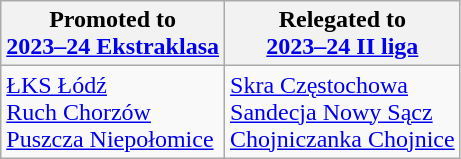<table class="wikitable">
<tr>
<th>Promoted to<br><a href='#'>2023–24 Ekstraklasa</a></th>
<th>Relegated to<br><a href='#'>2023–24 II liga</a></th>
</tr>
<tr>
<td> <a href='#'>ŁKS Łódź</a><br> <a href='#'>Ruch Chorzów</a><br> <a href='#'>Puszcza Niepołomice</a></td>
<td> <a href='#'>Skra Częstochowa</a><br> <a href='#'>Sandecja Nowy Sącz</a><br> <a href='#'>Chojniczanka Chojnice</a></td>
</tr>
</table>
